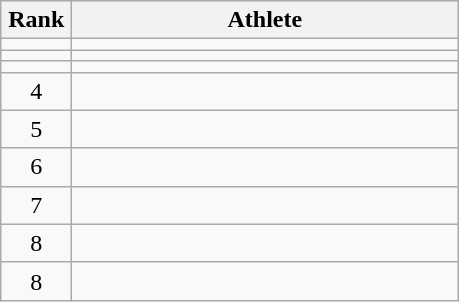<table class="wikitable" style="text-align: center;">
<tr>
<th width=40>Rank</th>
<th width=250>Athlete</th>
</tr>
<tr>
<td></td>
<td align="left"></td>
</tr>
<tr>
<td></td>
<td align="left"></td>
</tr>
<tr>
<td></td>
<td align="left"></td>
</tr>
<tr>
<td>4</td>
<td align="left"></td>
</tr>
<tr>
<td>5</td>
<td align="left"></td>
</tr>
<tr>
<td>6</td>
<td align="left"></td>
</tr>
<tr>
<td>7</td>
<td align="left"></td>
</tr>
<tr>
<td>8</td>
<td align="left"></td>
</tr>
<tr>
<td>8</td>
<td align="left"></td>
</tr>
</table>
